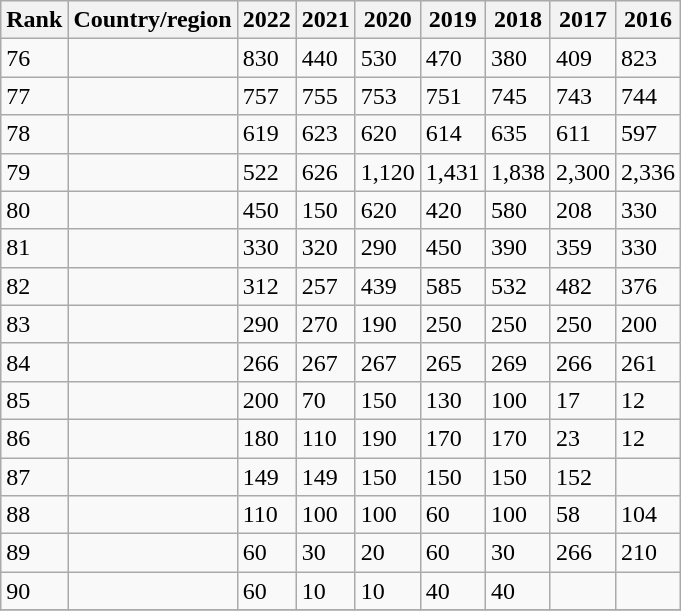<table class="wikitable sortable">
<tr bgcolor="#ececec">
<th>Rank</th>
<th>Country/region</th>
<th>2022</th>
<th>2021</th>
<th>2020</th>
<th>2019</th>
<th>2018</th>
<th>2017</th>
<th>2016</th>
</tr>
<tr>
<td>76</td>
<td></td>
<td align="left">830</td>
<td align="left">440</td>
<td align="left">530</td>
<td align="left">470</td>
<td align="left">380</td>
<td align="left">409</td>
<td align="left">823</td>
</tr>
<tr>
<td>77</td>
<td></td>
<td align="left">757</td>
<td align="left">755</td>
<td align="left">753</td>
<td align="left">751</td>
<td align="left">745</td>
<td align="left">743</td>
<td align="left">744</td>
</tr>
<tr>
<td>78</td>
<td></td>
<td align="left">619</td>
<td align="left">623</td>
<td align="left">620</td>
<td align="left">614</td>
<td align="left">635</td>
<td align="left">611</td>
<td align="left">597</td>
</tr>
<tr>
<td>79</td>
<td></td>
<td align="left">522</td>
<td align="left">626</td>
<td align="left">1,120</td>
<td align="left">1,431</td>
<td align="left">1,838</td>
<td align="left">2,300</td>
<td align="left">2,336</td>
</tr>
<tr>
<td>80</td>
<td></td>
<td align="left">450</td>
<td align="left">150</td>
<td align="left">620</td>
<td align="left">420</td>
<td align="left">580</td>
<td align="left">208</td>
<td align="left">330</td>
</tr>
<tr>
<td>81</td>
<td></td>
<td align="left">330</td>
<td align="left">320</td>
<td align="left">290</td>
<td align="left">450</td>
<td align="left">390</td>
<td align="left">359</td>
<td align="left">330</td>
</tr>
<tr>
<td>82</td>
<td></td>
<td align="left">312</td>
<td align="left">257</td>
<td align="left">439</td>
<td align="left">585</td>
<td align="left">532</td>
<td align="left">482</td>
<td align="left">376</td>
</tr>
<tr>
<td>83</td>
<td></td>
<td align="left">290</td>
<td align="left">270</td>
<td align="left">190</td>
<td align="left">250</td>
<td align="left">250</td>
<td align="left">250</td>
<td align="left">200</td>
</tr>
<tr>
<td>84</td>
<td></td>
<td align="left">266</td>
<td align="left">267</td>
<td align="left">267</td>
<td align="left">265</td>
<td align="left">269</td>
<td align="left">266</td>
<td align="left">261</td>
</tr>
<tr>
<td>85</td>
<td></td>
<td align="left">200</td>
<td align="left">70</td>
<td align="left">150</td>
<td align="left">130</td>
<td align="left">100</td>
<td align="left">17</td>
<td align="left">12</td>
</tr>
<tr>
<td>86</td>
<td></td>
<td align="left">180</td>
<td align="left">110</td>
<td align="left">190</td>
<td align="left">170</td>
<td align="left">170</td>
<td align="left">23</td>
<td align="left">12</td>
</tr>
<tr>
<td>87</td>
<td></td>
<td align="left">149</td>
<td align="left">149</td>
<td align="left">150</td>
<td align="left">150</td>
<td align="left">150</td>
<td align="left">152</td>
<td align="left"></td>
</tr>
<tr>
<td>88</td>
<td></td>
<td align="left">110</td>
<td align="left">100</td>
<td align="left">100</td>
<td align="left">60</td>
<td align="left">100</td>
<td align="left">58</td>
<td align="left">104</td>
</tr>
<tr>
<td>89</td>
<td></td>
<td align="left">60</td>
<td align="left">30</td>
<td align="left">20</td>
<td align="left">60</td>
<td align="left">30</td>
<td align="left">266</td>
<td align="left">210</td>
</tr>
<tr>
<td>90</td>
<td></td>
<td align="left">60</td>
<td align="left">10</td>
<td align="left">10</td>
<td align="left">40</td>
<td align="left">40</td>
<td align="left"></td>
<td align="left"></td>
</tr>
<tr>
</tr>
</table>
